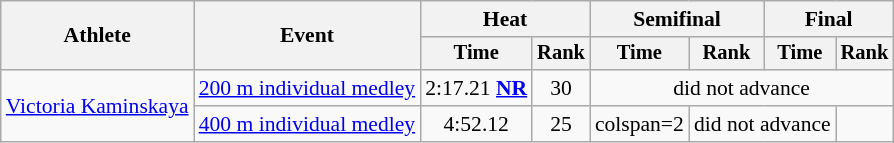<table class=wikitable style="font-size:90%">
<tr>
<th rowspan="2">Athlete</th>
<th rowspan="2">Event</th>
<th colspan="2">Heat</th>
<th colspan="2">Semifinal</th>
<th colspan="2">Final</th>
</tr>
<tr style="font-size:95%">
<th>Time</th>
<th>Rank</th>
<th>Time</th>
<th>Rank</th>
<th>Time</th>
<th>Rank</th>
</tr>
<tr align=center>
<td align=left rowspan=2><a href='#'>Victoria Kaminskaya</a></td>
<td align=left><a href='#'>200 m individual medley</a></td>
<td>2:17.21 <strong><a href='#'>NR</a></strong></td>
<td>30</td>
<td colspan=4>did not advance</td>
</tr>
<tr align=center>
<td align=left><a href='#'>400 m individual medley</a></td>
<td>4:52.12</td>
<td>25</td>
<td>colspan=2 </td>
<td colspan=2>did not advance</td>
</tr>
</table>
